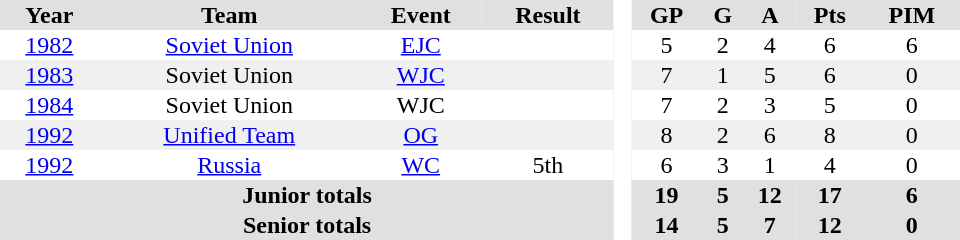<table border="0" cellpadding="1" cellspacing="0" style="text-align:center; width:40em">
<tr ALIGN="center" bgcolor="#e0e0e0">
<th>Year</th>
<th>Team</th>
<th>Event</th>
<th>Result</th>
<th ALIGN="center" rowspan="99" bgcolor="#ffffff"> </th>
<th>GP</th>
<th>G</th>
<th>A</th>
<th>Pts</th>
<th>PIM</th>
</tr>
<tr>
<td><a href='#'>1982</a></td>
<td><a href='#'>Soviet Union</a></td>
<td><a href='#'>EJC</a></td>
<td></td>
<td>5</td>
<td>2</td>
<td>4</td>
<td>6</td>
<td>6</td>
</tr>
<tr bgcolor="#f0f0f0">
<td><a href='#'>1983</a></td>
<td>Soviet Union</td>
<td><a href='#'>WJC</a></td>
<td></td>
<td>7</td>
<td>1</td>
<td>5</td>
<td>6</td>
<td>0</td>
</tr>
<tr>
<td><a href='#'>1984</a></td>
<td>Soviet Union</td>
<td>WJC</td>
<td></td>
<td>7</td>
<td>2</td>
<td>3</td>
<td>5</td>
<td>0</td>
</tr>
<tr bgcolor="#f0f0f0">
<td><a href='#'>1992</a></td>
<td><a href='#'>Unified Team</a></td>
<td><a href='#'>OG</a></td>
<td></td>
<td>8</td>
<td>2</td>
<td>6</td>
<td>8</td>
<td>0</td>
</tr>
<tr>
<td><a href='#'>1992</a></td>
<td><a href='#'>Russia</a></td>
<td><a href='#'>WC</a></td>
<td>5th</td>
<td>6</td>
<td>3</td>
<td>1</td>
<td>4</td>
<td>0</td>
</tr>
<tr bgcolor="#e0e0e0">
<th colspan=4>Junior totals</th>
<th>19</th>
<th>5</th>
<th>12</th>
<th>17</th>
<th>6</th>
</tr>
<tr bgcolor="#e0e0e0">
<th colspan=4>Senior totals</th>
<th>14</th>
<th>5</th>
<th>7</th>
<th>12</th>
<th>0</th>
</tr>
</table>
